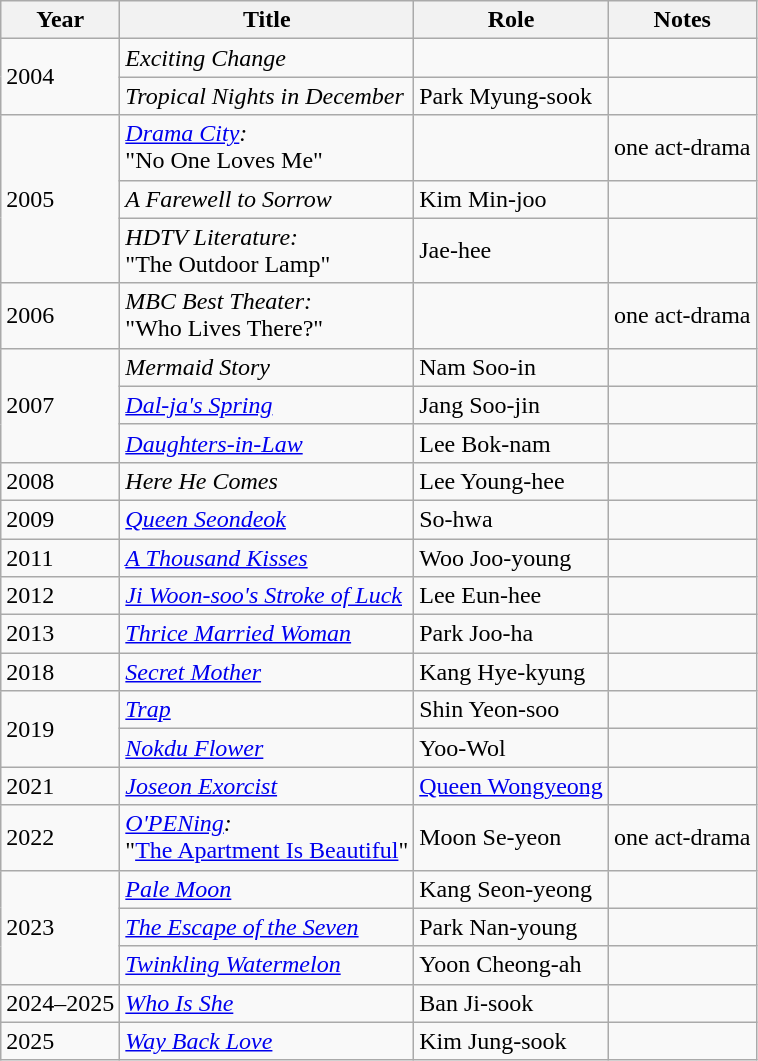<table class="wikitable sortable">
<tr>
<th>Year</th>
<th>Title</th>
<th>Role</th>
<th>Notes</th>
</tr>
<tr>
<td rowspan=2>2004</td>
<td><em>Exciting Change</em></td>
<td></td>
<td></td>
</tr>
<tr>
<td><em>Tropical Nights in December</em></td>
<td>Park Myung-sook</td>
<td></td>
</tr>
<tr>
<td rowspan=3>2005</td>
<td><em><a href='#'>Drama City</a>:</em><br>"No One Loves Me"</td>
<td></td>
<td>one act-drama</td>
</tr>
<tr>
<td><em>A Farewell to Sorrow</em></td>
<td>Kim Min-joo</td>
<td></td>
</tr>
<tr>
<td><em>HDTV Literature:</em><br>"The Outdoor Lamp"</td>
<td>Jae-hee</td>
<td></td>
</tr>
<tr>
<td>2006</td>
<td><em>MBC Best Theater:</em><br>"Who Lives There?"</td>
<td></td>
<td>one act-drama</td>
</tr>
<tr>
<td rowspan=3>2007</td>
<td><em>Mermaid Story</em></td>
<td>Nam Soo-in</td>
<td></td>
</tr>
<tr>
<td><em><a href='#'>Dal-ja's Spring</a></em></td>
<td>Jang Soo-jin</td>
<td></td>
</tr>
<tr>
<td><em><a href='#'>Daughters-in-Law</a></em></td>
<td>Lee Bok-nam</td>
<td></td>
</tr>
<tr>
<td>2008</td>
<td><em>Here He Comes</em></td>
<td>Lee Young-hee</td>
<td></td>
</tr>
<tr>
<td>2009</td>
<td><em><a href='#'>Queen Seondeok</a></em></td>
<td>So-hwa</td>
<td></td>
</tr>
<tr>
<td>2011</td>
<td><em><a href='#'>A Thousand Kisses</a></em></td>
<td>Woo Joo-young</td>
<td></td>
</tr>
<tr>
<td>2012</td>
<td><em><a href='#'>Ji Woon-soo's Stroke of Luck</a></em></td>
<td>Lee Eun-hee</td>
<td></td>
</tr>
<tr>
<td>2013</td>
<td><em><a href='#'>Thrice Married Woman</a></em></td>
<td>Park Joo-ha</td>
<td></td>
</tr>
<tr>
<td>2018</td>
<td><em><a href='#'>Secret Mother</a></em></td>
<td>Kang Hye-kyung</td>
<td></td>
</tr>
<tr>
<td rowspan=2>2019</td>
<td><em><a href='#'>Trap</a></em></td>
<td>Shin Yeon-soo</td>
<td></td>
</tr>
<tr>
<td><em><a href='#'>Nokdu Flower</a></em></td>
<td>Yoo-Wol</td>
<td></td>
</tr>
<tr>
<td>2021</td>
<td><em><a href='#'>Joseon Exorcist</a></em></td>
<td><a href='#'>Queen Wongyeong</a></td>
<td></td>
</tr>
<tr>
<td>2022</td>
<td><em><a href='#'>O'PENing</a>:</em><br>"<a href='#'>The Apartment Is Beautiful</a>"</td>
<td>Moon Se-yeon</td>
<td>one act-drama</td>
</tr>
<tr>
<td rowspan="3">2023</td>
<td><em><a href='#'>Pale Moon</a></em></td>
<td>Kang Seon-yeong</td>
<td></td>
</tr>
<tr>
<td><em><a href='#'>The Escape of the Seven</a></em></td>
<td>Park Nan-young</td>
<td></td>
</tr>
<tr>
<td><em><a href='#'>Twinkling Watermelon</a></em></td>
<td>Yoon Cheong-ah</td>
<td></td>
</tr>
<tr>
<td>2024–2025</td>
<td><em><a href='#'>Who Is She</a></em></td>
<td>Ban Ji-sook</td>
<td></td>
</tr>
<tr>
<td>2025</td>
<td><em><a href='#'>Way Back Love</a></em></td>
<td>Kim Jung-sook</td>
<td></td>
</tr>
</table>
